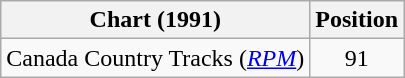<table class="wikitable">
<tr>
<th scope="col">Chart (1991)</th>
<th scope="col">Position</th>
</tr>
<tr>
<td>Canada Country Tracks (<em><a href='#'>RPM</a></em>)</td>
<td style="text-align:center;">91</td>
</tr>
</table>
